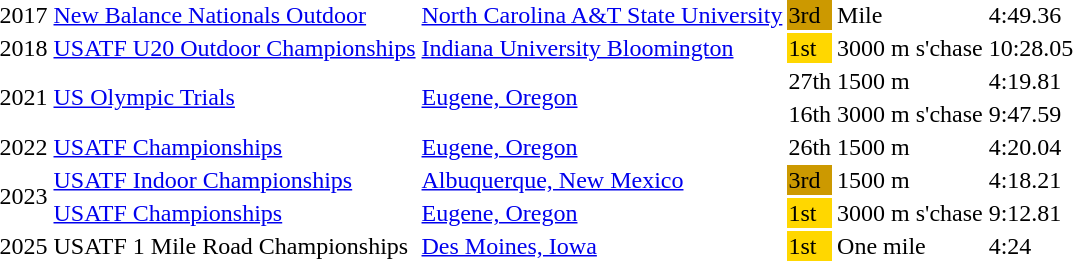<table>
<tr>
<td>2017</td>
<td><a href='#'>New Balance Nationals Outdoor</a></td>
<td><a href='#'>North Carolina A&T State University</a></td>
<td bgcolor=cc9900>3rd</td>
<td>Mile</td>
<td>4:49.36</td>
</tr>
<tr>
<td>2018</td>
<td><a href='#'>USATF U20 Outdoor Championships</a></td>
<td><a href='#'>Indiana University Bloomington</a></td>
<td bgcolor=gold>1st</td>
<td>3000 m s'chase</td>
<td>10:28.05</td>
</tr>
<tr>
<td rowspan=2>2021</td>
<td rowspan=2><a href='#'>US Olympic Trials</a></td>
<td rowspan=2><a href='#'>Eugene, Oregon</a></td>
<td>27th</td>
<td>1500 m</td>
<td>4:19.81</td>
</tr>
<tr>
<td>16th</td>
<td>3000 m s'chase</td>
<td>9:47.59</td>
</tr>
<tr>
<td>2022</td>
<td><a href='#'>USATF Championships</a></td>
<td><a href='#'>Eugene, Oregon</a></td>
<td>26th</td>
<td>1500 m</td>
<td>4:20.04</td>
</tr>
<tr>
<td rowspan=2>2023</td>
<td><a href='#'>USATF Indoor Championships</a></td>
<td><a href='#'>Albuquerque, New Mexico</a></td>
<td bgcolor=cc9900>3rd</td>
<td>1500 m</td>
<td>4:18.21</td>
</tr>
<tr>
<td><a href='#'>USATF Championships</a></td>
<td><a href='#'>Eugene, Oregon</a></td>
<td bgcolor=gold>1st</td>
<td>3000 m s'chase</td>
<td>9:12.81</td>
</tr>
<tr>
<td>2025</td>
<td>USATF 1 Mile Road Championships</td>
<td><a href='#'>Des Moines, Iowa</a></td>
<td bgcolor=gold>1st</td>
<td>One mile</td>
<td>4:24</td>
</tr>
<tr>
</tr>
</table>
